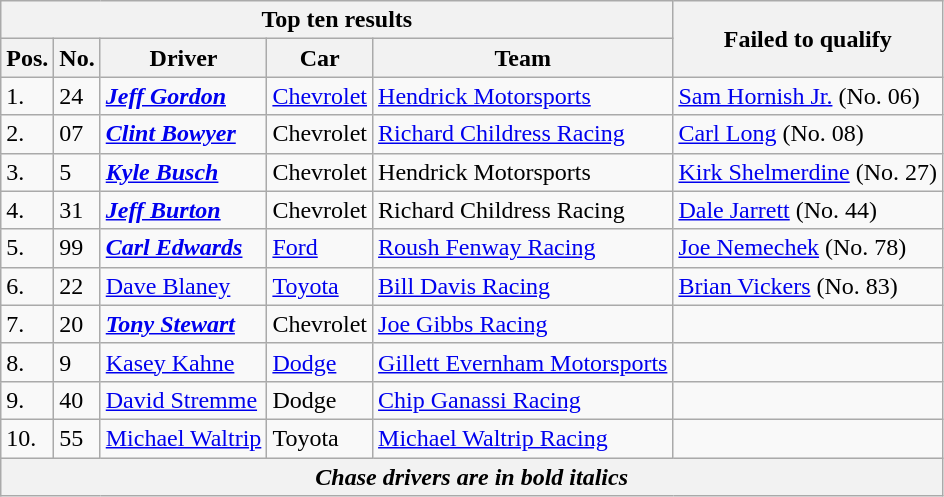<table class="wikitable">
<tr>
<th colspan=5>Top ten results</th>
<th rowspan=2>Failed to qualify</th>
</tr>
<tr>
<th>Pos.</th>
<th>No.</th>
<th>Driver</th>
<th>Car</th>
<th>Team</th>
</tr>
<tr>
<td>1.</td>
<td>24</td>
<td><strong><em><a href='#'>Jeff Gordon</a></em></strong></td>
<td><a href='#'>Chevrolet</a></td>
<td><a href='#'>Hendrick Motorsports</a></td>
<td><a href='#'>Sam Hornish Jr.</a> (No. 06)</td>
</tr>
<tr>
<td>2.</td>
<td>07</td>
<td><strong><em><a href='#'>Clint Bowyer</a></em></strong></td>
<td>Chevrolet</td>
<td><a href='#'>Richard Childress Racing</a></td>
<td><a href='#'>Carl Long</a> (No. 08)</td>
</tr>
<tr>
<td>3.</td>
<td>5</td>
<td><strong><em><a href='#'>Kyle Busch</a></em></strong></td>
<td>Chevrolet</td>
<td>Hendrick Motorsports</td>
<td><a href='#'>Kirk Shelmerdine</a> (No. 27)</td>
</tr>
<tr>
<td>4.</td>
<td>31</td>
<td><strong><em><a href='#'>Jeff Burton</a></em></strong></td>
<td>Chevrolet</td>
<td>Richard Childress Racing</td>
<td><a href='#'>Dale Jarrett</a> (No. 44)</td>
</tr>
<tr>
<td>5.</td>
<td>99</td>
<td><strong><em><a href='#'>Carl Edwards</a></em></strong></td>
<td><a href='#'>Ford</a></td>
<td><a href='#'>Roush Fenway Racing</a></td>
<td><a href='#'>Joe Nemechek</a> (No. 78)</td>
</tr>
<tr>
<td>6.</td>
<td>22</td>
<td><a href='#'>Dave Blaney</a></td>
<td><a href='#'>Toyota</a></td>
<td><a href='#'>Bill Davis Racing</a></td>
<td><a href='#'>Brian Vickers</a> (No. 83)</td>
</tr>
<tr>
<td>7.</td>
<td>20</td>
<td><strong><em><a href='#'>Tony Stewart</a></em></strong></td>
<td>Chevrolet</td>
<td><a href='#'>Joe Gibbs Racing</a></td>
<td></td>
</tr>
<tr>
<td>8.</td>
<td>9</td>
<td><a href='#'>Kasey Kahne</a></td>
<td><a href='#'>Dodge</a></td>
<td><a href='#'>Gillett Evernham Motorsports</a></td>
<td></td>
</tr>
<tr>
<td>9.</td>
<td>40</td>
<td><a href='#'>David Stremme</a></td>
<td>Dodge</td>
<td><a href='#'>Chip Ganassi Racing</a></td>
<td></td>
</tr>
<tr>
<td>10.</td>
<td>55</td>
<td><a href='#'>Michael Waltrip</a></td>
<td>Toyota</td>
<td><a href='#'>Michael Waltrip Racing</a></td>
<td></td>
</tr>
<tr>
<th colspan=6><em>Chase drivers are in <strong>bold italics<strong><em></th>
</tr>
</table>
